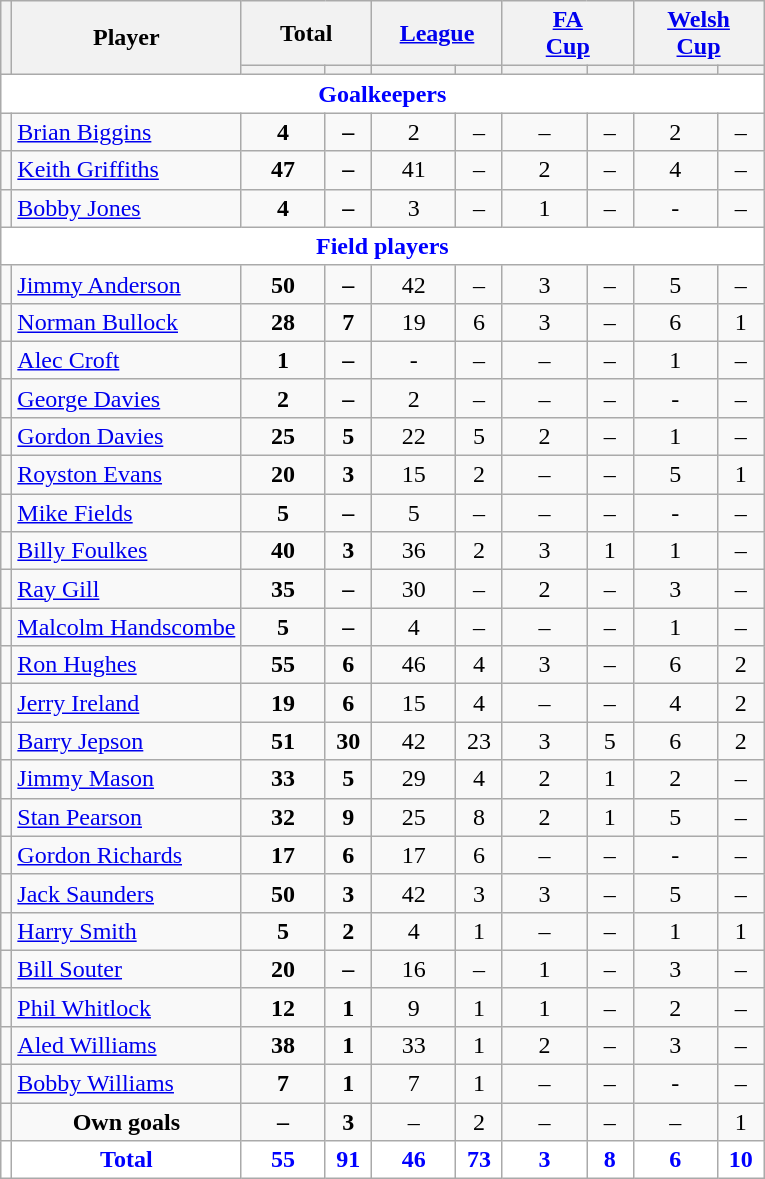<table class="wikitable"  style="text-align:center;">
<tr>
<th rowspan="2" style="font-size:80%;"></th>
<th rowspan="2">Player</th>
<th colspan="2">Total</th>
<th colspan="2"><a href='#'>League</a></th>
<th colspan="2"><a href='#'>FA<br>Cup</a></th>
<th colspan="2"><a href='#'>Welsh<br>Cup</a></th>
</tr>
<tr>
<th style="width: 50px; font-size:80%;"></th>
<th style="width: 25px; font-size:80%;"></th>
<th style="width: 50px; font-size:80%;"></th>
<th style="width: 25px; font-size:80%;"></th>
<th style="width: 50px; font-size:80%;"></th>
<th style="width: 25px; font-size:80%;"></th>
<th style="width: 50px; font-size:80%;"></th>
<th style="width: 25px; font-size:80%;"></th>
</tr>
<tr>
<td colspan="10" style="background:white; color:blue; text-align:center;"><strong>Goalkeepers</strong></td>
</tr>
<tr>
<td></td>
<td style="text-align:left;"><a href='#'>Brian Biggins</a></td>
<td><strong>4</strong></td>
<td><strong>–</strong></td>
<td>2</td>
<td>–</td>
<td>–</td>
<td>–</td>
<td>2</td>
<td>–</td>
</tr>
<tr>
<td></td>
<td style="text-align:left;"><a href='#'>Keith Griffiths</a></td>
<td><strong>47</strong></td>
<td><strong>–</strong></td>
<td>41</td>
<td>–</td>
<td>2</td>
<td>–</td>
<td>4</td>
<td>–</td>
</tr>
<tr>
<td></td>
<td style="text-align:left;"><a href='#'>Bobby Jones</a></td>
<td><strong>4</strong></td>
<td><strong>–</strong></td>
<td>3</td>
<td>–</td>
<td>1</td>
<td>–</td>
<td>-</td>
<td>–</td>
</tr>
<tr>
<td colspan="10" style="background:white; color:blue; text-align:center;"><strong>Field players</strong></td>
</tr>
<tr>
<td></td>
<td style="text-align:left;"><a href='#'>Jimmy Anderson</a></td>
<td><strong>50</strong></td>
<td><strong>–</strong></td>
<td>42</td>
<td>–</td>
<td>3</td>
<td>–</td>
<td>5</td>
<td>–</td>
</tr>
<tr>
<td></td>
<td style="text-align:left;"><a href='#'>Norman Bullock</a></td>
<td><strong>28</strong></td>
<td><strong>7</strong></td>
<td>19</td>
<td>6</td>
<td>3</td>
<td>–</td>
<td>6</td>
<td>1</td>
</tr>
<tr>
<td></td>
<td style="text-align:left;"><a href='#'>Alec Croft</a></td>
<td><strong>1</strong></td>
<td><strong>–</strong></td>
<td>-</td>
<td>–</td>
<td>–</td>
<td>–</td>
<td>1</td>
<td>–</td>
</tr>
<tr>
<td></td>
<td style="text-align:left;"><a href='#'>George Davies</a></td>
<td><strong>2</strong></td>
<td><strong>–</strong></td>
<td>2</td>
<td>–</td>
<td>–</td>
<td>–</td>
<td>-</td>
<td>–</td>
</tr>
<tr>
<td></td>
<td style="text-align:left;"><a href='#'>Gordon Davies</a></td>
<td><strong>25</strong></td>
<td><strong>5</strong></td>
<td>22</td>
<td>5</td>
<td>2</td>
<td>–</td>
<td>1</td>
<td>–</td>
</tr>
<tr>
<td></td>
<td style="text-align:left;"><a href='#'>Royston Evans</a></td>
<td><strong>20</strong></td>
<td><strong>3</strong></td>
<td>15</td>
<td>2</td>
<td>–</td>
<td>–</td>
<td>5</td>
<td>1</td>
</tr>
<tr>
<td></td>
<td style="text-align:left;"><a href='#'>Mike Fields</a></td>
<td><strong>5</strong></td>
<td><strong>–</strong></td>
<td>5</td>
<td>–</td>
<td>–</td>
<td>–</td>
<td>-</td>
<td>–</td>
</tr>
<tr>
<td></td>
<td style="text-align:left;"><a href='#'>Billy Foulkes</a></td>
<td><strong>40</strong></td>
<td><strong>3</strong></td>
<td>36</td>
<td>2</td>
<td>3</td>
<td>1</td>
<td>1</td>
<td>–</td>
</tr>
<tr>
<td></td>
<td style="text-align:left;"><a href='#'>Ray Gill</a></td>
<td><strong>35</strong></td>
<td><strong>–</strong></td>
<td>30</td>
<td>–</td>
<td>2</td>
<td>–</td>
<td>3</td>
<td>–</td>
</tr>
<tr>
<td></td>
<td style="text-align:left;"><a href='#'>Malcolm Handscombe</a></td>
<td><strong>5</strong></td>
<td><strong>–</strong></td>
<td>4</td>
<td>–</td>
<td>–</td>
<td>–</td>
<td>1</td>
<td>–</td>
</tr>
<tr>
<td></td>
<td style="text-align:left;"><a href='#'>Ron Hughes</a></td>
<td><strong>55</strong></td>
<td><strong>6</strong></td>
<td>46</td>
<td>4</td>
<td>3</td>
<td>–</td>
<td>6</td>
<td>2</td>
</tr>
<tr>
<td></td>
<td style="text-align:left;"><a href='#'>Jerry Ireland</a></td>
<td><strong>19</strong></td>
<td><strong>6</strong></td>
<td>15</td>
<td>4</td>
<td>–</td>
<td>–</td>
<td>4</td>
<td>2</td>
</tr>
<tr>
<td></td>
<td style="text-align:left;"><a href='#'>Barry Jepson</a></td>
<td><strong>51</strong></td>
<td><strong>30</strong></td>
<td>42</td>
<td>23</td>
<td>3</td>
<td>5</td>
<td>6</td>
<td>2</td>
</tr>
<tr>
<td></td>
<td style="text-align:left;"><a href='#'>Jimmy Mason</a></td>
<td><strong>33</strong></td>
<td><strong>5</strong></td>
<td>29</td>
<td>4</td>
<td>2</td>
<td>1</td>
<td>2</td>
<td>–</td>
</tr>
<tr>
<td></td>
<td style="text-align:left;"><a href='#'>Stan Pearson</a></td>
<td><strong>32</strong></td>
<td><strong>9</strong></td>
<td>25</td>
<td>8</td>
<td>2</td>
<td>1</td>
<td>5</td>
<td>–</td>
</tr>
<tr>
<td></td>
<td style="text-align:left;"><a href='#'>Gordon Richards</a></td>
<td><strong>17</strong></td>
<td><strong>6</strong></td>
<td>17</td>
<td>6</td>
<td>–</td>
<td>–</td>
<td>-</td>
<td>–</td>
</tr>
<tr>
<td></td>
<td style="text-align:left;"><a href='#'>Jack Saunders</a></td>
<td><strong>50</strong></td>
<td><strong>3</strong></td>
<td>42</td>
<td>3</td>
<td>3</td>
<td>–</td>
<td>5</td>
<td>–</td>
</tr>
<tr>
<td></td>
<td style="text-align:left;"><a href='#'>Harry Smith</a></td>
<td><strong>5</strong></td>
<td><strong>2</strong></td>
<td>4</td>
<td>1</td>
<td>–</td>
<td>–</td>
<td>1</td>
<td>1</td>
</tr>
<tr>
<td></td>
<td style="text-align:left;"><a href='#'>Bill Souter</a></td>
<td><strong>20</strong></td>
<td><strong>–</strong></td>
<td>16</td>
<td>–</td>
<td>1</td>
<td>–</td>
<td>3</td>
<td>–</td>
</tr>
<tr>
<td></td>
<td style="text-align:left;"><a href='#'>Phil Whitlock</a></td>
<td><strong>12</strong></td>
<td><strong>1</strong></td>
<td>9</td>
<td>1</td>
<td>1</td>
<td>–</td>
<td>2</td>
<td>–</td>
</tr>
<tr>
<td></td>
<td style="text-align:left;"><a href='#'>Aled Williams</a></td>
<td><strong>38</strong></td>
<td><strong>1</strong></td>
<td>33</td>
<td>1</td>
<td>2</td>
<td>–</td>
<td>3</td>
<td>–</td>
</tr>
<tr>
<td></td>
<td style="text-align:left;"><a href='#'>Bobby Williams</a></td>
<td><strong>7</strong></td>
<td><strong>1</strong></td>
<td>7</td>
<td>1</td>
<td>–</td>
<td>–</td>
<td>-</td>
<td>–</td>
</tr>
<tr>
<td></td>
<td><strong>Own goals</strong></td>
<td><strong>–</strong></td>
<td><strong>3</strong></td>
<td>–</td>
<td>2</td>
<td>–</td>
<td>–</td>
<td>–</td>
<td>1</td>
</tr>
<tr style="background:white; color:blue; text-align:center;">
<td></td>
<td><strong>Total</strong></td>
<td><strong>55</strong></td>
<td><strong>91</strong></td>
<td><strong>46</strong></td>
<td><strong>73</strong></td>
<td><strong>3</strong></td>
<td><strong>8</strong></td>
<td><strong>6</strong></td>
<td><strong>10</strong></td>
</tr>
</table>
